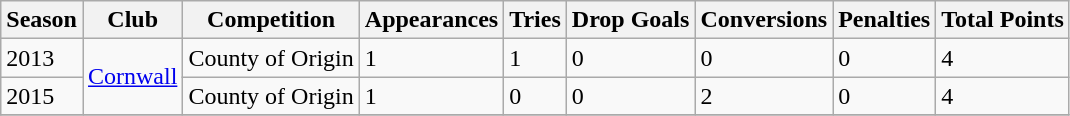<table class="wikitable sortable">
<tr>
<th>Season</th>
<th>Club</th>
<th>Competition</th>
<th>Appearances</th>
<th>Tries</th>
<th>Drop Goals</th>
<th>Conversions</th>
<th>Penalties</th>
<th>Total Points</th>
</tr>
<tr>
<td>2013</td>
<td rowspan=2 align=left><a href='#'>Cornwall</a></td>
<td>County of Origin</td>
<td>1</td>
<td>1</td>
<td>0</td>
<td>0</td>
<td>0</td>
<td>4</td>
</tr>
<tr>
<td>2015</td>
<td>County of Origin</td>
<td>1</td>
<td>0</td>
<td>0</td>
<td>2</td>
<td>0</td>
<td>4</td>
</tr>
<tr>
</tr>
</table>
